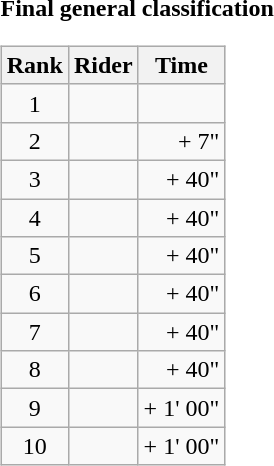<table>
<tr>
<td><strong>Final general classification</strong><br><table class="wikitable">
<tr>
<th scope="col">Rank</th>
<th scope="col">Rider</th>
<th scope="col">Time</th>
</tr>
<tr>
<td style="text-align:center;">1</td>
<td></td>
<td style="text-align:right;"></td>
</tr>
<tr>
<td style="text-align:center;">2</td>
<td></td>
<td style="text-align:right;">+ 7"</td>
</tr>
<tr>
<td style="text-align:center;">3</td>
<td></td>
<td style="text-align:right;">+ 40"</td>
</tr>
<tr>
<td style="text-align:center;">4</td>
<td></td>
<td style="text-align:right;">+ 40"</td>
</tr>
<tr>
<td style="text-align:center;">5</td>
<td></td>
<td style="text-align:right;">+ 40"</td>
</tr>
<tr>
<td style="text-align:center;">6</td>
<td></td>
<td style="text-align:right;">+ 40"</td>
</tr>
<tr>
<td style="text-align:center;">7</td>
<td></td>
<td style="text-align:right;">+ 40"</td>
</tr>
<tr>
<td style="text-align:center;">8</td>
<td></td>
<td style="text-align:right;">+ 40"</td>
</tr>
<tr>
<td style="text-align:center;">9</td>
<td></td>
<td style="text-align:right;">+ 1' 00"</td>
</tr>
<tr>
<td style="text-align:center;">10</td>
<td></td>
<td style="text-align:right;">+ 1' 00"</td>
</tr>
</table>
</td>
</tr>
</table>
